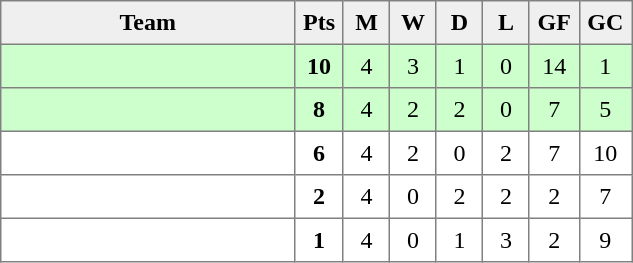<table style=border-collapse:collapse border=1 cellspacing=0 cellpadding=5>
<tr align=center bgcolor=#efefef>
<th width=185>Team</th>
<th width=20>Pts</th>
<th width=20>M</th>
<th width=20>W</th>
<th width=20>D</th>
<th width=20>L</th>
<th width=20>GF</th>
<th width=20>GC</th>
</tr>
<tr align=center bgcolor=#ccffcc>
<td style="text-align:left;"></td>
<td><strong>10</strong></td>
<td>4</td>
<td>3</td>
<td>1</td>
<td>0</td>
<td>14</td>
<td>1</td>
</tr>
<tr align=center bgcolor=#ccffcc>
<td style="text-align:left;"></td>
<td><strong>8</strong></td>
<td>4</td>
<td>2</td>
<td>2</td>
<td>0</td>
<td>7</td>
<td>5</td>
</tr>
<tr align=center>
<td style="text-align:left;"></td>
<td><strong>6</strong></td>
<td>4</td>
<td>2</td>
<td>0</td>
<td>2</td>
<td>7</td>
<td>10</td>
</tr>
<tr align=center>
<td style="text-align:left;"></td>
<td><strong>2</strong></td>
<td>4</td>
<td>0</td>
<td>2</td>
<td>2</td>
<td>2</td>
<td>7</td>
</tr>
<tr align=center>
<td style="text-align:left;"></td>
<td><strong>1</strong></td>
<td>4</td>
<td>0</td>
<td>1</td>
<td>3</td>
<td>2</td>
<td>9</td>
</tr>
</table>
